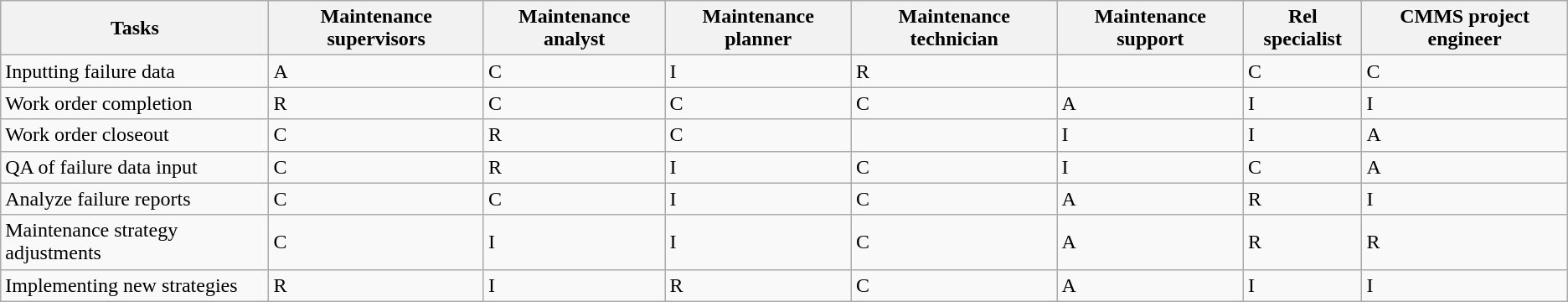<table class="wikitable">
<tr>
<th>Tasks</th>
<th>Maintenance supervisors</th>
<th>Maintenance analyst</th>
<th>Maintenance planner</th>
<th>Maintenance technician</th>
<th>Maintenance support</th>
<th>Rel specialist</th>
<th>CMMS project engineer</th>
</tr>
<tr>
<td>Inputting failure data</td>
<td>A</td>
<td>C</td>
<td>I</td>
<td>R</td>
<td></td>
<td>C</td>
<td>C</td>
</tr>
<tr>
<td>Work order completion</td>
<td>R</td>
<td>C</td>
<td>C</td>
<td>C</td>
<td>A</td>
<td>I</td>
<td>I</td>
</tr>
<tr>
<td>Work order closeout</td>
<td>C</td>
<td>R</td>
<td>C</td>
<td></td>
<td>I</td>
<td>I</td>
<td>A</td>
</tr>
<tr>
<td>QA of failure data input</td>
<td>C</td>
<td>R</td>
<td>I</td>
<td>C</td>
<td>I</td>
<td>C</td>
<td>A</td>
</tr>
<tr>
<td>Analyze failure reports</td>
<td>C</td>
<td>C</td>
<td>I</td>
<td>C</td>
<td>A</td>
<td>R</td>
<td>I</td>
</tr>
<tr>
<td>Maintenance strategy adjustments</td>
<td>C</td>
<td>I</td>
<td>I</td>
<td>C</td>
<td>A</td>
<td>R</td>
<td>R</td>
</tr>
<tr>
<td>Implementing new strategies</td>
<td>R</td>
<td>I</td>
<td>R</td>
<td>C</td>
<td>A</td>
<td>I</td>
<td>I</td>
</tr>
</table>
